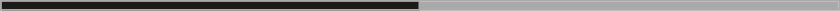<table style="text-align: center; font-size:85%; line-height:20px;" class="wikitable sortable">
<tr>
<td width="273" bgcolor="#1c1b18"></td>
<td width="273" bgcolor="darkgrey"></td>
</tr>
</table>
